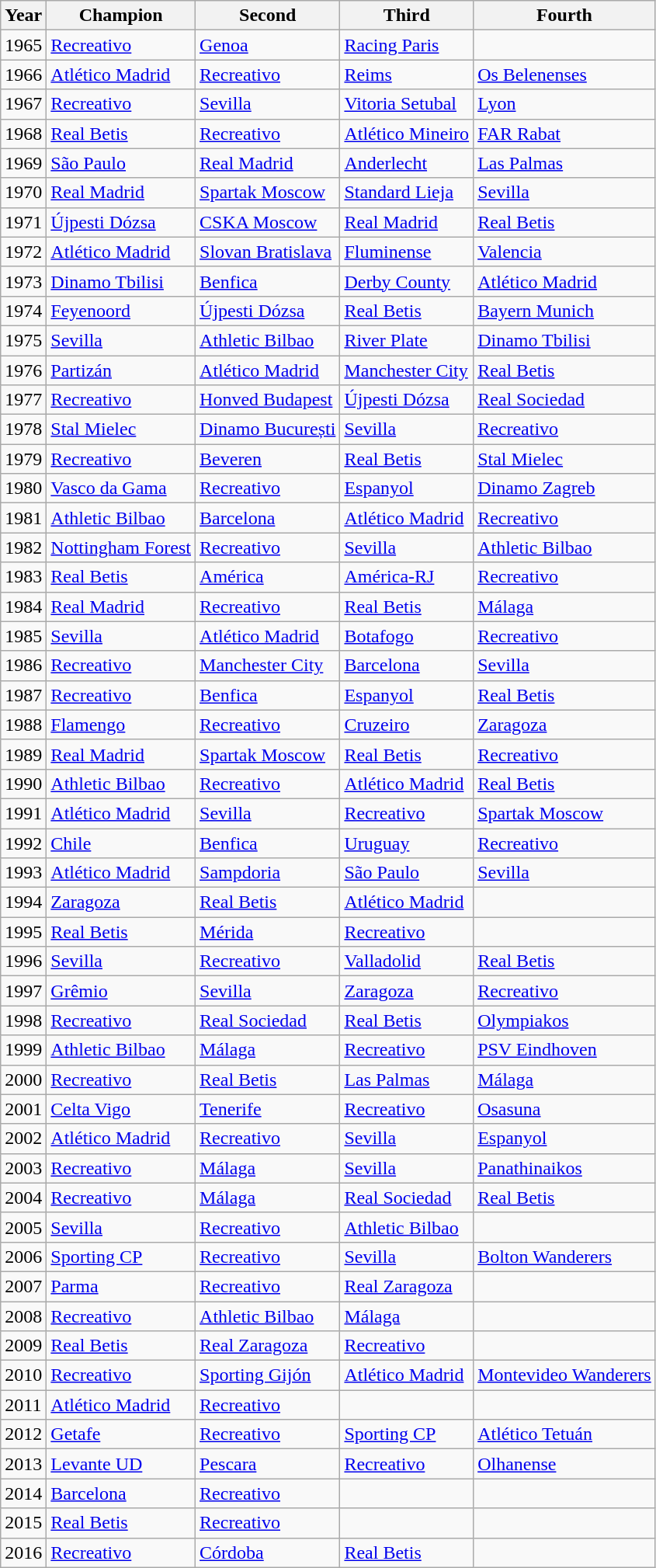<table class="wikitable">
<tr>
<th>Year</th>
<th>Champion</th>
<th>Second</th>
<th>Third</th>
<th>Fourth</th>
</tr>
<tr>
<td>1965</td>
<td> <a href='#'>Recreativo</a></td>
<td> <a href='#'>Genoa</a></td>
<td> <a href='#'>Racing Paris</a></td>
<td></td>
</tr>
<tr>
<td>1966</td>
<td> <a href='#'>Atlético Madrid</a></td>
<td> <a href='#'>Recreativo</a></td>
<td> <a href='#'>Reims</a></td>
<td> <a href='#'>Os Belenenses</a></td>
</tr>
<tr>
<td>1967</td>
<td> <a href='#'>Recreativo</a></td>
<td> <a href='#'>Sevilla</a></td>
<td> <a href='#'>Vitoria Setubal</a></td>
<td> <a href='#'>Lyon</a></td>
</tr>
<tr>
<td>1968</td>
<td> <a href='#'>Real Betis</a></td>
<td> <a href='#'>Recreativo</a></td>
<td> <a href='#'>Atlético Mineiro</a></td>
<td> <a href='#'>FAR Rabat</a></td>
</tr>
<tr>
<td>1969</td>
<td> <a href='#'>São Paulo</a></td>
<td> <a href='#'>Real Madrid</a></td>
<td> <a href='#'>Anderlecht</a></td>
<td> <a href='#'>Las Palmas</a></td>
</tr>
<tr>
<td>1970</td>
<td> <a href='#'>Real Madrid</a></td>
<td> <a href='#'>Spartak Moscow</a></td>
<td> <a href='#'>Standard Lieja</a></td>
<td> <a href='#'>Sevilla</a></td>
</tr>
<tr>
<td>1971</td>
<td> <a href='#'>Újpesti Dózsa</a></td>
<td> <a href='#'>CSKA Moscow</a></td>
<td> <a href='#'>Real Madrid</a></td>
<td> <a href='#'>Real Betis</a></td>
</tr>
<tr>
<td>1972</td>
<td> <a href='#'>Atlético Madrid</a></td>
<td> <a href='#'>Slovan Bratislava</a></td>
<td> <a href='#'>Fluminense</a></td>
<td> <a href='#'>Valencia</a></td>
</tr>
<tr>
<td>1973</td>
<td> <a href='#'>Dinamo Tbilisi</a></td>
<td> <a href='#'>Benfica</a></td>
<td> <a href='#'>Derby County</a></td>
<td> <a href='#'>Atlético Madrid</a></td>
</tr>
<tr>
<td>1974</td>
<td> <a href='#'>Feyenoord</a></td>
<td> <a href='#'>Újpesti Dózsa</a></td>
<td> <a href='#'>Real Betis</a></td>
<td> <a href='#'>Bayern Munich</a></td>
</tr>
<tr>
<td>1975</td>
<td> <a href='#'>Sevilla</a></td>
<td> <a href='#'>Athletic Bilbao</a></td>
<td> <a href='#'>River Plate</a></td>
<td> <a href='#'>Dinamo Tbilisi</a></td>
</tr>
<tr>
<td>1976</td>
<td> <a href='#'>Partizán</a></td>
<td> <a href='#'>Atlético Madrid</a></td>
<td> <a href='#'>Manchester City</a></td>
<td> <a href='#'>Real Betis</a></td>
</tr>
<tr>
<td>1977</td>
<td> <a href='#'>Recreativo</a></td>
<td> <a href='#'>Honved Budapest</a></td>
<td> <a href='#'>Újpesti Dózsa</a></td>
<td> <a href='#'>Real Sociedad</a></td>
</tr>
<tr>
<td>1978</td>
<td> <a href='#'>Stal Mielec</a></td>
<td> <a href='#'>Dinamo București</a></td>
<td> <a href='#'>Sevilla</a></td>
<td> <a href='#'>Recreativo</a></td>
</tr>
<tr>
<td>1979</td>
<td> <a href='#'>Recreativo</a></td>
<td> <a href='#'>Beveren</a></td>
<td> <a href='#'>Real Betis</a></td>
<td> <a href='#'>Stal Mielec</a></td>
</tr>
<tr>
<td>1980</td>
<td> <a href='#'>Vasco da Gama</a></td>
<td> <a href='#'>Recreativo</a></td>
<td> <a href='#'>Espanyol</a></td>
<td> <a href='#'>Dinamo Zagreb</a></td>
</tr>
<tr>
<td>1981</td>
<td> <a href='#'>Athletic Bilbao</a></td>
<td> <a href='#'>Barcelona</a></td>
<td> <a href='#'>Atlético Madrid</a></td>
<td> <a href='#'>Recreativo</a></td>
</tr>
<tr>
<td>1982</td>
<td> <a href='#'>Nottingham Forest</a></td>
<td> <a href='#'>Recreativo</a></td>
<td> <a href='#'>Sevilla</a></td>
<td> <a href='#'>Athletic Bilbao</a></td>
</tr>
<tr>
<td>1983</td>
<td> <a href='#'>Real Betis</a></td>
<td> <a href='#'>América</a></td>
<td> <a href='#'>América-RJ</a></td>
<td> <a href='#'>Recreativo</a></td>
</tr>
<tr>
<td>1984</td>
<td> <a href='#'>Real Madrid</a></td>
<td> <a href='#'>Recreativo</a></td>
<td> <a href='#'>Real Betis</a></td>
<td> <a href='#'>Málaga</a></td>
</tr>
<tr>
<td>1985</td>
<td> <a href='#'>Sevilla</a></td>
<td> <a href='#'>Atlético Madrid</a></td>
<td> <a href='#'>Botafogo</a></td>
<td> <a href='#'>Recreativo</a></td>
</tr>
<tr>
<td>1986</td>
<td> <a href='#'>Recreativo</a></td>
<td> <a href='#'>Manchester City</a></td>
<td> <a href='#'>Barcelona</a></td>
<td> <a href='#'>Sevilla</a></td>
</tr>
<tr>
<td>1987</td>
<td> <a href='#'>Recreativo</a></td>
<td> <a href='#'>Benfica</a></td>
<td> <a href='#'>Espanyol</a></td>
<td> <a href='#'>Real Betis</a></td>
</tr>
<tr>
<td>1988</td>
<td> <a href='#'>Flamengo</a></td>
<td> <a href='#'>Recreativo</a></td>
<td> <a href='#'>Cruzeiro</a></td>
<td> <a href='#'>Zaragoza</a></td>
</tr>
<tr>
<td>1989</td>
<td> <a href='#'>Real Madrid</a></td>
<td> <a href='#'>Spartak Moscow</a></td>
<td> <a href='#'>Real Betis</a></td>
<td> <a href='#'>Recreativo</a></td>
</tr>
<tr>
<td>1990</td>
<td> <a href='#'>Athletic Bilbao</a></td>
<td> <a href='#'>Recreativo</a></td>
<td> <a href='#'>Atlético Madrid</a></td>
<td> <a href='#'>Real Betis</a></td>
</tr>
<tr>
<td>1991</td>
<td> <a href='#'>Atlético Madrid</a></td>
<td> <a href='#'>Sevilla</a></td>
<td> <a href='#'>Recreativo</a></td>
<td> <a href='#'>Spartak Moscow</a></td>
</tr>
<tr>
<td>1992</td>
<td> <a href='#'>Chile</a></td>
<td> <a href='#'>Benfica</a></td>
<td> <a href='#'>Uruguay</a></td>
<td> <a href='#'>Recreativo</a></td>
</tr>
<tr>
<td>1993</td>
<td> <a href='#'>Atlético Madrid</a></td>
<td> <a href='#'>Sampdoria</a></td>
<td> <a href='#'>São Paulo</a></td>
<td> <a href='#'>Sevilla</a></td>
</tr>
<tr>
<td>1994</td>
<td> <a href='#'>Zaragoza</a></td>
<td> <a href='#'>Real Betis</a></td>
<td> <a href='#'>Atlético Madrid</a></td>
<td></td>
</tr>
<tr>
<td>1995</td>
<td> <a href='#'>Real Betis</a></td>
<td> <a href='#'>Mérida</a></td>
<td> <a href='#'>Recreativo</a></td>
<td></td>
</tr>
<tr>
<td>1996</td>
<td> <a href='#'>Sevilla</a></td>
<td> <a href='#'>Recreativo</a></td>
<td> <a href='#'>Valladolid</a></td>
<td> <a href='#'>Real Betis</a></td>
</tr>
<tr>
<td>1997</td>
<td> <a href='#'>Grêmio</a></td>
<td> <a href='#'>Sevilla</a></td>
<td> <a href='#'>Zaragoza</a></td>
<td> <a href='#'>Recreativo</a></td>
</tr>
<tr>
<td>1998</td>
<td> <a href='#'>Recreativo</a></td>
<td> <a href='#'>Real Sociedad</a></td>
<td> <a href='#'>Real Betis</a></td>
<td> <a href='#'>Olympiakos</a></td>
</tr>
<tr>
<td>1999</td>
<td> <a href='#'>Athletic Bilbao</a></td>
<td> <a href='#'>Málaga</a></td>
<td> <a href='#'>Recreativo</a></td>
<td> <a href='#'>PSV Eindhoven</a></td>
</tr>
<tr>
<td>2000</td>
<td> <a href='#'>Recreativo</a></td>
<td> <a href='#'>Real Betis</a></td>
<td> <a href='#'>Las Palmas</a></td>
<td> <a href='#'>Málaga</a></td>
</tr>
<tr>
<td>2001</td>
<td> <a href='#'>Celta Vigo</a></td>
<td> <a href='#'>Tenerife</a></td>
<td> <a href='#'>Recreativo</a></td>
<td> <a href='#'>Osasuna</a></td>
</tr>
<tr>
<td>2002</td>
<td> <a href='#'>Atlético Madrid</a></td>
<td> <a href='#'>Recreativo</a></td>
<td> <a href='#'>Sevilla</a></td>
<td> <a href='#'>Espanyol</a></td>
</tr>
<tr>
<td>2003</td>
<td> <a href='#'>Recreativo</a></td>
<td> <a href='#'>Málaga</a></td>
<td> <a href='#'>Sevilla</a></td>
<td> <a href='#'>Panathinaikos</a></td>
</tr>
<tr>
<td>2004</td>
<td> <a href='#'>Recreativo</a></td>
<td> <a href='#'>Málaga</a></td>
<td> <a href='#'>Real Sociedad</a></td>
<td> <a href='#'>Real Betis</a></td>
</tr>
<tr>
<td>2005</td>
<td> <a href='#'>Sevilla</a></td>
<td> <a href='#'>Recreativo</a></td>
<td> <a href='#'>Athletic Bilbao</a></td>
<td></td>
</tr>
<tr>
<td>2006</td>
<td> <a href='#'>Sporting CP</a></td>
<td> <a href='#'>Recreativo</a></td>
<td> <a href='#'>Sevilla</a></td>
<td> <a href='#'>Bolton Wanderers</a></td>
</tr>
<tr>
<td>2007</td>
<td> <a href='#'>Parma</a></td>
<td> <a href='#'>Recreativo</a></td>
<td> <a href='#'>Real Zaragoza</a></td>
<td></td>
</tr>
<tr>
<td>2008</td>
<td> <a href='#'>Recreativo</a></td>
<td> <a href='#'>Athletic Bilbao</a></td>
<td> <a href='#'>Málaga</a></td>
<td></td>
</tr>
<tr>
<td>2009</td>
<td> <a href='#'>Real Betis</a></td>
<td> <a href='#'>Real Zaragoza</a></td>
<td> <a href='#'>Recreativo</a></td>
<td></td>
</tr>
<tr>
<td>2010</td>
<td> <a href='#'>Recreativo</a></td>
<td> <a href='#'>Sporting Gijón</a></td>
<td> <a href='#'>Atlético Madrid</a></td>
<td> <a href='#'>Montevideo Wanderers</a></td>
</tr>
<tr>
<td>2011</td>
<td> <a href='#'>Atlético Madrid</a></td>
<td> <a href='#'>Recreativo</a></td>
<td></td>
<td></td>
</tr>
<tr>
<td>2012</td>
<td> <a href='#'>Getafe</a></td>
<td> <a href='#'>Recreativo</a></td>
<td> <a href='#'>Sporting CP</a></td>
<td> <a href='#'>Atlético Tetuán</a></td>
</tr>
<tr>
<td>2013</td>
<td> <a href='#'>Levante UD</a></td>
<td> <a href='#'>Pescara</a></td>
<td> <a href='#'>Recreativo</a></td>
<td> <a href='#'>Olhanense</a></td>
</tr>
<tr>
<td>2014</td>
<td> <a href='#'>Barcelona</a></td>
<td> <a href='#'>Recreativo</a></td>
<td></td>
<td></td>
</tr>
<tr>
<td>2015</td>
<td> <a href='#'>Real Betis</a></td>
<td> <a href='#'>Recreativo</a></td>
<td></td>
<td></td>
</tr>
<tr>
<td>2016</td>
<td> <a href='#'>Recreativo</a></td>
<td> <a href='#'>Córdoba</a></td>
<td> <a href='#'>Real Betis</a></td>
<td></td>
</tr>
</table>
